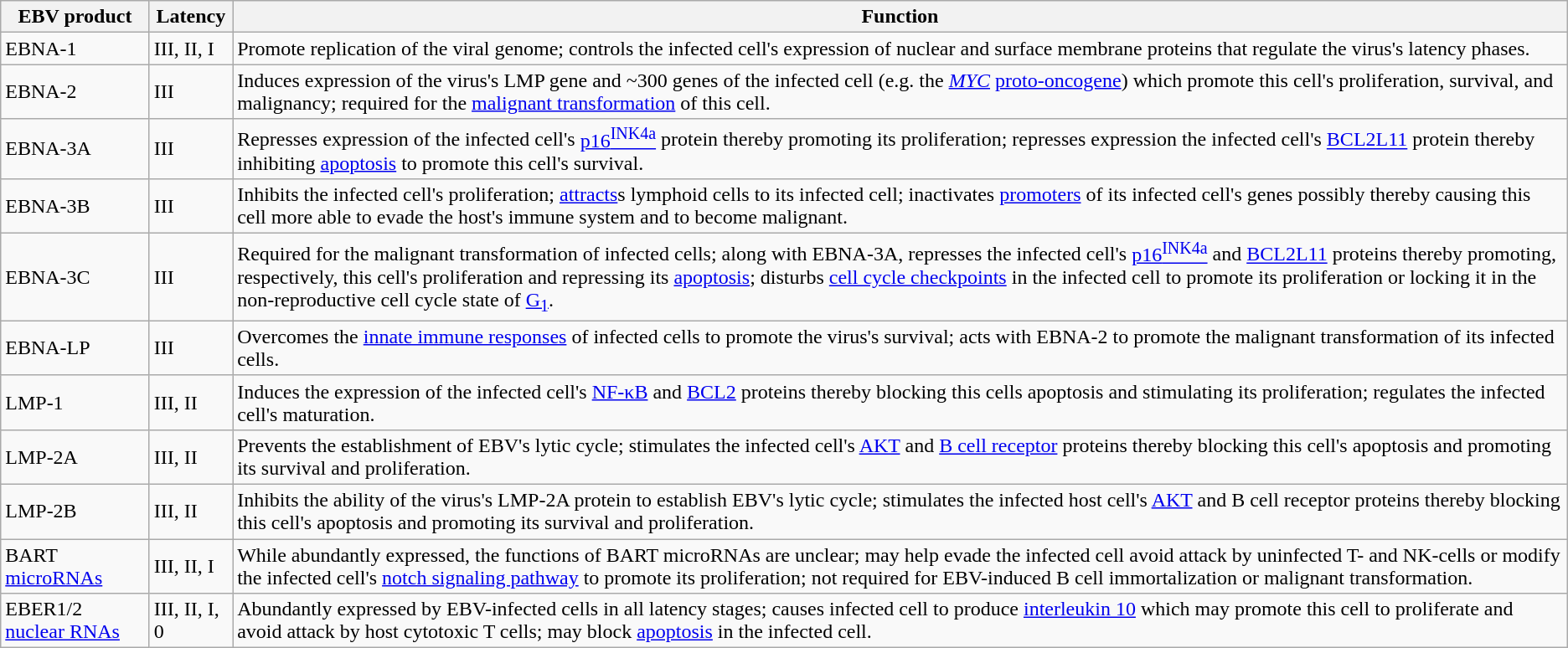<table class="wikitable">
<tr>
<th>EBV product</th>
<th>Latency</th>
<th>Function</th>
</tr>
<tr>
<td>EBNA-1</td>
<td>III, II, I</td>
<td>Promote replication of the viral genome; controls the infected cell's expression of nuclear and surface membrane proteins that regulate the virus's latency phases.</td>
</tr>
<tr>
<td>EBNA-2</td>
<td>III</td>
<td>Induces expression of the virus's LMP gene and ~300 genes of the infected cell (e.g. the <em><a href='#'>MYC</a></em> <a href='#'>proto-oncogene</a>) which promote this cell's proliferation, survival, and malignancy; required for the <a href='#'>malignant transformation</a> of this cell.</td>
</tr>
<tr>
<td>EBNA-3A</td>
<td>III</td>
<td>Represses expression of the infected cell's <a href='#'>p16<sup>INK4a</sup></a> protein thereby promoting its proliferation; represses expression the infected cell's <a href='#'>BCL2L11</a> protein thereby inhibiting <a href='#'>apoptosis</a> to promote this cell's survival.</td>
</tr>
<tr>
<td>EBNA-3B</td>
<td>III</td>
<td>Inhibits the infected cell's proliferation; <a href='#'>attracts</a>s lymphoid cells to its infected cell; inactivates <a href='#'>promoters</a> of its infected cell's genes possibly thereby causing this cell more able to evade the host's immune system and to become malignant.</td>
</tr>
<tr>
<td>EBNA-3C</td>
<td>III</td>
<td>Required for the malignant transformation of infected cells; along with EBNA-3A, represses the infected cell's <a href='#'>p16<sup>INK4a</sup></a> and <a href='#'>BCL2L11</a> proteins thereby promoting, respectively, this cell's proliferation and repressing its <a href='#'>apoptosis</a>; disturbs <a href='#'>cell cycle checkpoints</a> in the infected cell to promote its proliferation or locking it in the non-reproductive cell cycle state of <a href='#'>G<sub>1</sub></a>.</td>
</tr>
<tr>
<td>EBNA-LP</td>
<td>III</td>
<td>Overcomes the <a href='#'>innate immune responses</a> of infected cells to promote the virus's survival; acts with EBNA-2 to promote the malignant transformation of its infected cells.</td>
</tr>
<tr>
<td>LMP-1</td>
<td>III, II</td>
<td>Induces the expression of the infected cell's <a href='#'>NF-κB</a> and <a href='#'>BCL2</a> proteins thereby blocking this cells apoptosis and stimulating its proliferation; regulates the infected cell's maturation.</td>
</tr>
<tr>
<td>LMP-2A</td>
<td>III, II</td>
<td>Prevents the establishment of EBV's lytic cycle; stimulates the infected cell's <a href='#'>AKT</a> and <a href='#'>B cell receptor</a> proteins thereby blocking this cell's apoptosis and promoting its survival and proliferation.</td>
</tr>
<tr>
<td>LMP-2B</td>
<td>III, II</td>
<td>Inhibits the ability of the virus's LMP-2A protein to establish EBV's lytic cycle; stimulates the infected host cell's <a href='#'>AKT</a> and B cell receptor proteins thereby blocking this cell's apoptosis and promoting its survival and proliferation.</td>
</tr>
<tr>
<td>BART <a href='#'>microRNAs</a></td>
<td>III, II, I</td>
<td>While abundantly expressed, the functions of BART microRNAs are unclear; may help evade the infected cell avoid attack by uninfected T- and NK-cells or modify the infected cell's <a href='#'>notch signaling pathway</a> to promote its proliferation; not required for EBV-induced B cell immortalization or malignant transformation.</td>
</tr>
<tr>
<td>EBER1/2 <a href='#'>nuclear RNAs</a></td>
<td>III, II, I, 0</td>
<td>Abundantly expressed by EBV-infected cells in all latency stages; causes infected cell to produce <a href='#'>interleukin 10</a> which may promote this cell to proliferate and avoid attack by host cytotoxic T cells; may block <a href='#'>apoptosis</a> in the infected cell.</td>
</tr>
</table>
